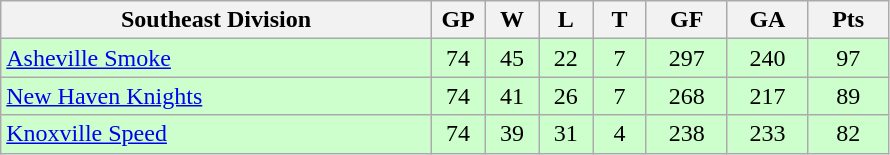<table class="wikitable">
<tr>
<th width="40%" bgcolor="#e0e0e0">Southeast Division</th>
<th width="5%" bgcolor="#e0e0e0">GP</th>
<th width="5%" bgcolor="#e0e0e0">W</th>
<th width="5%" bgcolor="#e0e0e0">L</th>
<th width="5%" bgcolor="#e0e0e0">T</th>
<th width="7.5%" bgcolor="#e0e0e0">GF</th>
<th width="7.5%" bgcolor="#e0e0e0">GA</th>
<th width="7.5%" bgcolor="#e0e0e0">Pts</th>
</tr>
<tr align="center" bgcolor="#CCFFCC">
<td align="left"><a href='#'>Asheville Smoke</a></td>
<td>74</td>
<td>45</td>
<td>22</td>
<td>7</td>
<td>297</td>
<td>240</td>
<td>97</td>
</tr>
<tr align="center" bgcolor="#CCFFCC">
<td align="left"><a href='#'>New Haven Knights</a></td>
<td>74</td>
<td>41</td>
<td>26</td>
<td>7</td>
<td>268</td>
<td>217</td>
<td>89</td>
</tr>
<tr align="center" bgcolor="#CCFFCC">
<td align="left"><a href='#'>Knoxville Speed</a></td>
<td>74</td>
<td>39</td>
<td>31</td>
<td>4</td>
<td>238</td>
<td>233</td>
<td>82</td>
</tr>
</table>
